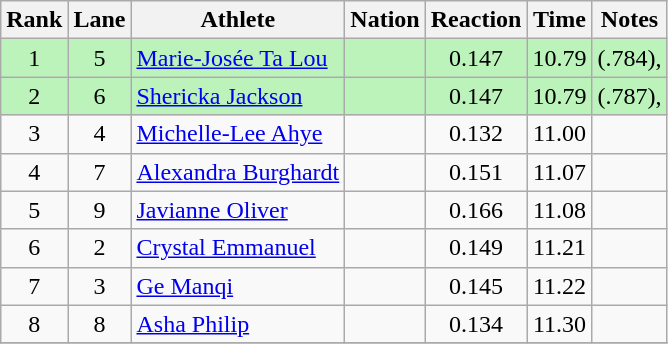<table class="wikitable sortable" style="text-align:center">
<tr>
<th>Rank</th>
<th>Lane</th>
<th>Athlete</th>
<th>Nation</th>
<th>Reaction</th>
<th>Time</th>
<th>Notes</th>
</tr>
<tr bgcolor=#bbf3bb>
<td>1</td>
<td>5</td>
<td align="left"><a href='#'>Marie-Josée Ta Lou</a></td>
<td align="left"></td>
<td>0.147</td>
<td>10.79</td>
<td>(.784), </td>
</tr>
<tr bgcolor=#bbf3bb>
<td>2</td>
<td>6</td>
<td align="left"><a href='#'>Shericka Jackson</a></td>
<td align="left"></td>
<td>0.147</td>
<td>10.79</td>
<td>(.787), </td>
</tr>
<tr>
<td>3</td>
<td>4</td>
<td align="left"><a href='#'>Michelle-Lee Ahye</a></td>
<td align=left></td>
<td>0.132</td>
<td>11.00</td>
<td></td>
</tr>
<tr>
<td>4</td>
<td>7</td>
<td align="left"><a href='#'>Alexandra Burghardt</a></td>
<td align="left"></td>
<td>0.151</td>
<td>11.07</td>
<td></td>
</tr>
<tr>
<td>5</td>
<td>9</td>
<td align="left"><a href='#'>Javianne Oliver</a></td>
<td align="left"></td>
<td>0.166</td>
<td>11.08</td>
<td></td>
</tr>
<tr>
<td>6</td>
<td>2</td>
<td align="left"><a href='#'>Crystal Emmanuel</a></td>
<td align="left"></td>
<td>0.149</td>
<td>11.21</td>
<td></td>
</tr>
<tr>
<td>7</td>
<td>3</td>
<td align="left"><a href='#'>Ge Manqi</a></td>
<td align="left"></td>
<td>0.145</td>
<td>11.22</td>
<td></td>
</tr>
<tr>
<td>8</td>
<td>8</td>
<td align="left"><a href='#'>Asha Philip</a></td>
<td align="left"></td>
<td>0.134</td>
<td>11.30</td>
<td></td>
</tr>
<tr>
</tr>
</table>
